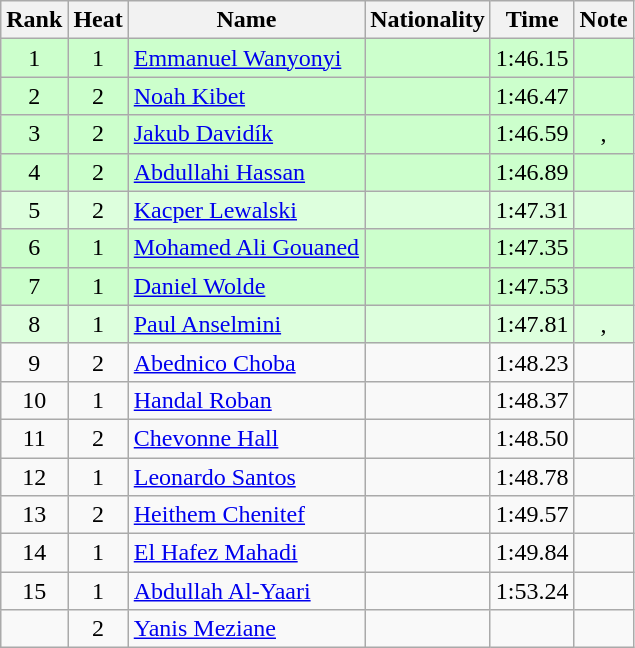<table class="wikitable sortable" style="text-align:center">
<tr>
<th>Rank</th>
<th>Heat</th>
<th>Name</th>
<th>Nationality</th>
<th>Time</th>
<th>Note</th>
</tr>
<tr bgcolor=ccffcc>
<td>1</td>
<td>1</td>
<td align=left><a href='#'>Emmanuel Wanyonyi</a></td>
<td align=left></td>
<td>1:46.15</td>
<td></td>
</tr>
<tr bgcolor=ccffcc>
<td>2</td>
<td>2</td>
<td align=left><a href='#'>Noah Kibet</a></td>
<td align=left></td>
<td>1:46.47</td>
<td></td>
</tr>
<tr bgcolor=ccffcc>
<td>3</td>
<td>2</td>
<td align=left><a href='#'>Jakub Davidík</a></td>
<td align=left></td>
<td>1:46.59</td>
<td>, </td>
</tr>
<tr bgcolor=ccffcc>
<td>4</td>
<td>2</td>
<td align=left><a href='#'>Abdullahi Hassan</a></td>
<td align=left></td>
<td>1:46.89</td>
<td></td>
</tr>
<tr bgcolor=ddffdd>
<td>5</td>
<td>2</td>
<td align=left><a href='#'>Kacper Lewalski</a></td>
<td align=left></td>
<td>1:47.31</td>
<td></td>
</tr>
<tr bgcolor=ccffcc>
<td>6</td>
<td>1</td>
<td align=left><a href='#'>Mohamed Ali Gouaned</a></td>
<td align=left></td>
<td>1:47.35</td>
<td></td>
</tr>
<tr bgcolor=ccffcc>
<td>7</td>
<td>1</td>
<td align=left><a href='#'>Daniel Wolde</a></td>
<td align=left></td>
<td>1:47.53</td>
<td></td>
</tr>
<tr bgcolor=ddffdd>
<td>8</td>
<td>1</td>
<td align=left><a href='#'>Paul Anselmini</a></td>
<td align=left></td>
<td>1:47.81</td>
<td>, </td>
</tr>
<tr>
<td>9</td>
<td>2</td>
<td align=left><a href='#'>Abednico Choba</a></td>
<td align=left></td>
<td>1:48.23</td>
<td></td>
</tr>
<tr>
<td>10</td>
<td>1</td>
<td align=left><a href='#'>Handal Roban</a></td>
<td align=left></td>
<td>1:48.37</td>
<td></td>
</tr>
<tr>
<td>11</td>
<td>2</td>
<td align=left><a href='#'>Chevonne Hall</a></td>
<td align=left></td>
<td>1:48.50</td>
<td></td>
</tr>
<tr>
<td>12</td>
<td>1</td>
<td align=left><a href='#'>Leonardo Santos</a></td>
<td align=left></td>
<td>1:48.78</td>
<td></td>
</tr>
<tr>
<td>13</td>
<td>2</td>
<td align=left><a href='#'>Heithem Chenitef</a></td>
<td align=left></td>
<td>1:49.57</td>
<td></td>
</tr>
<tr>
<td>14</td>
<td>1</td>
<td align=left><a href='#'>El Hafez Mahadi</a></td>
<td align=left></td>
<td>1:49.84</td>
<td></td>
</tr>
<tr>
<td>15</td>
<td>1</td>
<td align=left><a href='#'>Abdullah Al-Yaari</a></td>
<td align=left></td>
<td>1:53.24</td>
<td></td>
</tr>
<tr>
<td></td>
<td>2</td>
<td align=left><a href='#'>Yanis Meziane</a></td>
<td align=left></td>
<td></td>
<td></td>
</tr>
</table>
